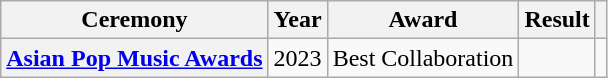<table class="wikitable plainrowheaders">
<tr>
<th scope="col">Ceremony</th>
<th scope="col">Year</th>
<th scope="col">Award</th>
<th scope="col">Result</th>
<th scope="col" class="unsortable"></th>
</tr>
<tr>
<th scope="row"><a href='#'>Asian Pop Music Awards</a></th>
<td>2023</td>
<td>Best Collaboration</td>
<td></td>
<td style="text-align:center;"></td>
</tr>
</table>
